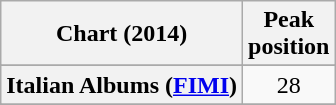<table class="wikitable sortable plainrowheaders" style="text-align:center">
<tr>
<th scope="col">Chart (2014)</th>
<th scope="col">Peak<br>position</th>
</tr>
<tr>
</tr>
<tr>
</tr>
<tr>
</tr>
<tr>
</tr>
<tr>
</tr>
<tr>
</tr>
<tr>
</tr>
<tr>
</tr>
<tr>
</tr>
<tr>
<th scope="row">Italian Albums (<a href='#'>FIMI</a>)</th>
<td>28</td>
</tr>
<tr>
</tr>
<tr>
</tr>
<tr>
</tr>
<tr>
</tr>
<tr>
</tr>
<tr>
</tr>
<tr>
</tr>
<tr>
</tr>
<tr>
</tr>
<tr>
</tr>
<tr>
</tr>
</table>
